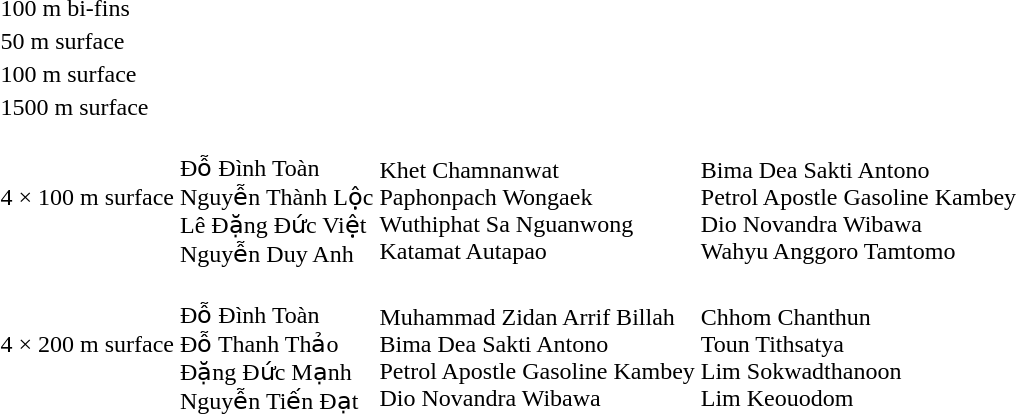<table>
<tr>
<td>100 m bi-fins</td>
<td nowrap></td>
<td></td>
<td></td>
</tr>
<tr>
<td>50 m surface</td>
<td></td>
<td></td>
<td></td>
</tr>
<tr>
<td>100 m surface</td>
<td></td>
<td></td>
<td></td>
</tr>
<tr>
<td>1500 m surface</td>
<td></td>
<td></td>
<td></td>
</tr>
<tr>
<td>4 × 100 m surface</td>
<td><br>Đỗ Đình Toàn<br>Nguyễn Thành Lộc<br>Lê Đặng Đức Việt<br>Nguyễn Duy Anh</td>
<td nowrap=yes><br>Khet Chamnanwat<br>Paphonpach Wongaek<br>Wuthiphat Sa Nguanwong<br>Katamat Autapao</td>
<td nowrap><br>Bima Dea Sakti Antono<br>Petrol Apostle Gasoline Kambey<br>Dio Novandra Wibawa<br>Wahyu Anggoro Tamtomo</td>
</tr>
<tr>
<td>4 × 200 m surface</td>
<td><br>Đỗ Đình Toàn<br>Đỗ Thanh Thảo<br>Đặng Đức Mạnh<br>Nguyễn Tiến Đạt</td>
<td nowrap><br>Muhammad Zidan Arrif Billah<br>Bima Dea Sakti Antono<br>Petrol Apostle Gasoline Kambey<br>Dio Novandra Wibawa</td>
<td><br>Chhom Chanthun<br>Toun Tithsatya<br>Lim Sokwadthanoon<br>Lim Keouodom</td>
</tr>
</table>
